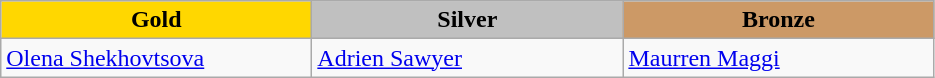<table class="wikitable" style="text-align:left">
<tr align="center">
<td width=200 bgcolor=gold><strong>Gold</strong></td>
<td width=200 bgcolor=silver><strong>Silver</strong></td>
<td width=200 bgcolor=CC9966><strong>Bronze</strong></td>
</tr>
<tr>
<td><a href='#'>Olena Shekhovtsova</a><br><em></em></td>
<td><a href='#'>Adrien Sawyer</a><br><em></em></td>
<td><a href='#'>Maurren Maggi</a><br><em></em></td>
</tr>
</table>
